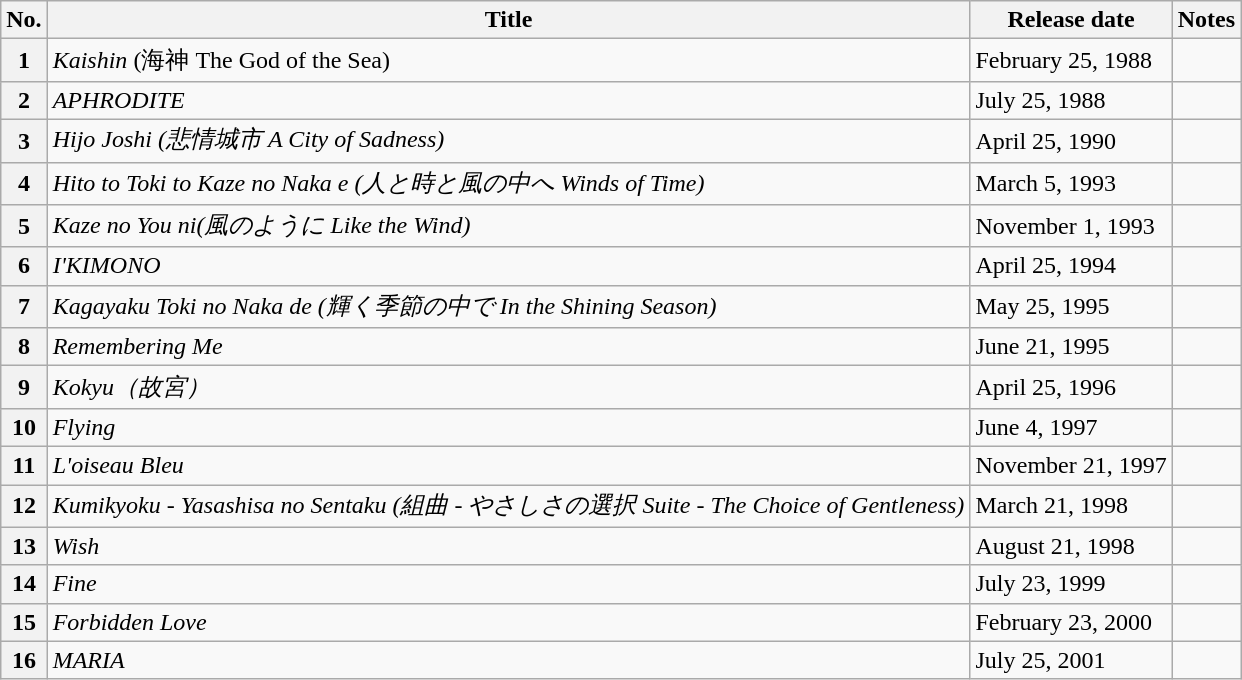<table class="wikitable">
<tr>
<th>No.</th>
<th>Title</th>
<th>Release date</th>
<th>Notes</th>
</tr>
<tr>
<th>1</th>
<td><em>Kaishin</em> (海神 The God of the Sea)</td>
<td>February 25, 1988</td>
<td></td>
</tr>
<tr>
<th>2</th>
<td><em>APHRODITE</em></td>
<td>July 25, 1988</td>
<td></td>
</tr>
<tr>
<th>3</th>
<td><em>Hijo Joshi (悲情城市 A City of Sadness)</em></td>
<td>April 25, 1990</td>
<td></td>
</tr>
<tr>
<th>4</th>
<td><em>Hito to Toki to Kaze no Naka e (人と時と風の中へ Winds of Time)</em></td>
<td>March 5, 1993</td>
<td></td>
</tr>
<tr>
<th>5</th>
<td><em>Kaze no You ni(風のように Like the Wind)</em></td>
<td>November 1, 1993</td>
<td></td>
</tr>
<tr>
<th>6</th>
<td><em>I'KIMONO</em></td>
<td>April 25, 1994</td>
<td></td>
</tr>
<tr>
<th>7</th>
<td><em>Kagayaku Toki no Naka de (輝く季節の中で In the Shining Season)</em></td>
<td>May 25, 1995</td>
<td></td>
</tr>
<tr>
<th>8</th>
<td><em>Remembering Me</em></td>
<td>June 21, 1995</td>
<td></td>
</tr>
<tr>
<th>9</th>
<td><em>Kokyu（故宮）</em></td>
<td>April 25, 1996</td>
<td></td>
</tr>
<tr>
<th>10</th>
<td><em>Flying</em></td>
<td>June 4, 1997</td>
<td></td>
</tr>
<tr>
<th>11</th>
<td><em>L'oiseau Bleu</em></td>
<td>November 21, 1997</td>
<td></td>
</tr>
<tr>
<th>12</th>
<td><em>Kumikyoku - Yasashisa no Sentaku (組曲 - やさしさの選択 Suite - The Choice of Gentleness)</em></td>
<td>March 21, 1998</td>
<td></td>
</tr>
<tr>
<th>13</th>
<td><em>Wish</em></td>
<td>August 21, 1998</td>
<td></td>
</tr>
<tr>
<th>14</th>
<td><em>Fine</em></td>
<td>July 23, 1999</td>
<td></td>
</tr>
<tr>
<th>15</th>
<td><em>Forbidden Love</em></td>
<td>February 23, 2000</td>
<td></td>
</tr>
<tr>
<th>16</th>
<td><em>MARIA</em></td>
<td>July 25, 2001</td>
<td></td>
</tr>
</table>
